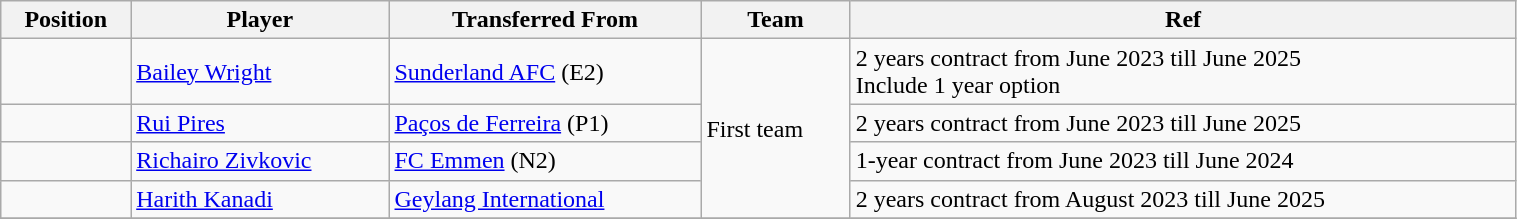<table class="wikitable sortable" style="width:80%; text-align:center; font-size:100%; text-align:left;">
<tr>
<th>Position</th>
<th>Player</th>
<th>Transferred From</th>
<th>Team</th>
<th>Ref</th>
</tr>
<tr>
<td></td>
<td> <a href='#'>Bailey Wright</a></td>
<td> <a href='#'>Sunderland AFC</a> (E2)</td>
<td rowspan="4">First team</td>
<td>2 years contract from June 2023 till June 2025 <br> Include 1 year option   </td>
</tr>
<tr>
<td></td>
<td> <a href='#'>Rui Pires</a></td>
<td> <a href='#'>Paços de Ferreira</a> (P1)</td>
<td>2 years contract from June 2023 till June 2025  </td>
</tr>
<tr>
<td></td>
<td> <a href='#'>Richairo Zivkovic</a></td>
<td> <a href='#'>FC Emmen</a> (N2)</td>
<td>1-year contract from June 2023 till June 2024 </td>
</tr>
<tr>
<td></td>
<td> <a href='#'>Harith Kanadi</a></td>
<td> <a href='#'>Geylang International</a></td>
<td>2 years contract from August 2023 till June 2025 </td>
</tr>
<tr>
</tr>
</table>
